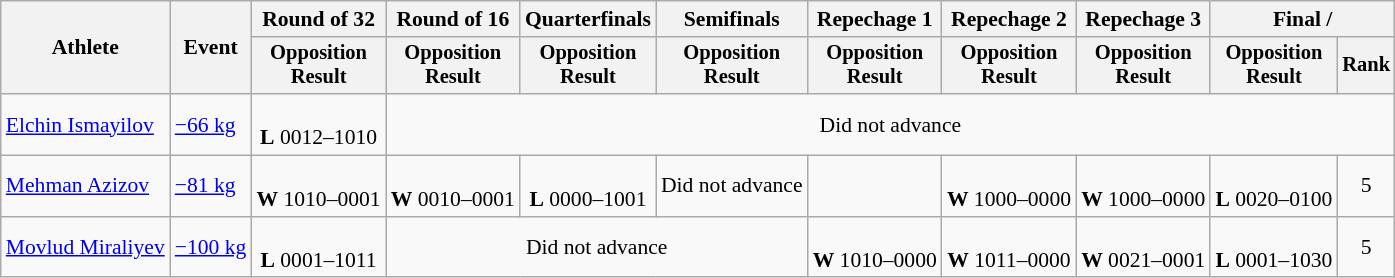<table class="wikitable" style="font-size:90%">
<tr>
<th rowspan="2">Athlete</th>
<th rowspan="2">Event</th>
<th>Round of 32</th>
<th>Round of 16</th>
<th>Quarterfinals</th>
<th>Semifinals</th>
<th>Repechage 1</th>
<th>Repechage 2</th>
<th>Repechage 3</th>
<th colspan=2>Final / </th>
</tr>
<tr style="font-size:95%">
<th>Opposition<br>Result</th>
<th>Opposition<br>Result</th>
<th>Opposition<br>Result</th>
<th>Opposition<br>Result</th>
<th>Opposition<br>Result</th>
<th>Opposition<br>Result</th>
<th>Opposition<br>Result</th>
<th>Opposition<br>Result</th>
<th>Rank</th>
</tr>
<tr align=center>
<td align=left><a href='#'>Elchin Ismayilov</a></td>
<td align=left><a href='#'>−66 kg</a></td>
<td><br><strong>L</strong> 0012–1010</td>
<td colspan=8>Did not advance</td>
</tr>
<tr align=center>
<td align=left><a href='#'>Mehman Azizov</a></td>
<td align=left><a href='#'>−81 kg</a></td>
<td><br><strong>W</strong> 1010–0001</td>
<td><br><strong>W</strong> 0010–0001</td>
<td><br><strong>L</strong> 0000–1001</td>
<td>Did not advance</td>
<td></td>
<td><br><strong>W</strong> 1000–0000</td>
<td><br><strong>W</strong> 1000–0000</td>
<td><br><strong>L</strong> 0020–0100</td>
<td>5</td>
</tr>
<tr align=center>
<td align=left><a href='#'>Movlud Miraliyev</a></td>
<td align=left><a href='#'>−100 kg</a></td>
<td><br><strong>L</strong> 0001–1011</td>
<td colspan=3>Did not advance</td>
<td><br><strong>W</strong> 1010–0000</td>
<td><br><strong>W</strong> 1011–0000</td>
<td><br><strong>W</strong> 0021–0001</td>
<td><br><strong>L</strong> 0001–1030</td>
<td>5</td>
</tr>
</table>
